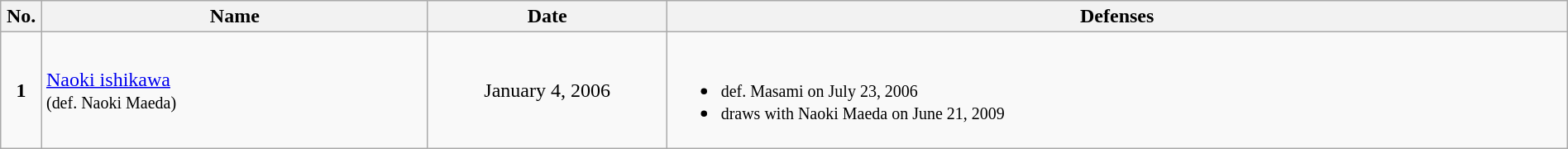<table class="wikitable" style="width:100%; font-size:100%;">
<tr>
<th style= width:1%;">No.</th>
<th style= width:21%;">Name</th>
<th style=width:13%;">Date</th>
<th style= width:49%;">Defenses</th>
</tr>
<tr>
<td align=center><strong>1</strong></td>
<td align=left> <a href='#'>Naoki ishikawa</a> <br><small>(def. Naoki Maeda)</small></td>
<td align=center>January 4, 2006</td>
<td><br><ul><li><small>def. Masami on July 23, 2006 </small></li><li><small>draws with Naoki Maeda on June 21, 2009 </small></li></ul></td>
</tr>
</table>
